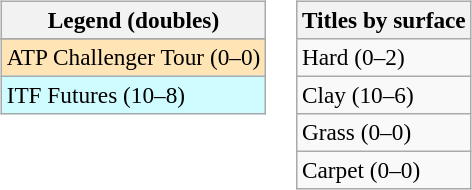<table>
<tr valign=top>
<td><br><table class=wikitable style=font-size:97%>
<tr>
<th>Legend (doubles)</th>
</tr>
<tr bgcolor=e5d1cb>
</tr>
<tr bgcolor=moccasin>
<td>ATP Challenger Tour (0–0)</td>
</tr>
<tr bgcolor=cffcff>
<td>ITF Futures (10–8)</td>
</tr>
</table>
</td>
<td><br><table class=wikitable style=font-size:97%>
<tr>
<th>Titles by surface</th>
</tr>
<tr>
<td>Hard (0–2)</td>
</tr>
<tr>
<td>Clay (10–6)</td>
</tr>
<tr>
<td>Grass (0–0)</td>
</tr>
<tr>
<td>Carpet (0–0)</td>
</tr>
</table>
</td>
</tr>
</table>
